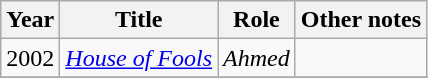<table class="wikitable">
<tr>
<th>Year</th>
<th>Title</th>
<th>Role</th>
<th>Other notes</th>
</tr>
<tr>
<td>2002</td>
<td><em><a href='#'>House of Fools</a></em></td>
<td><em>Ahmed</em></td>
<td></td>
</tr>
<tr>
</tr>
</table>
